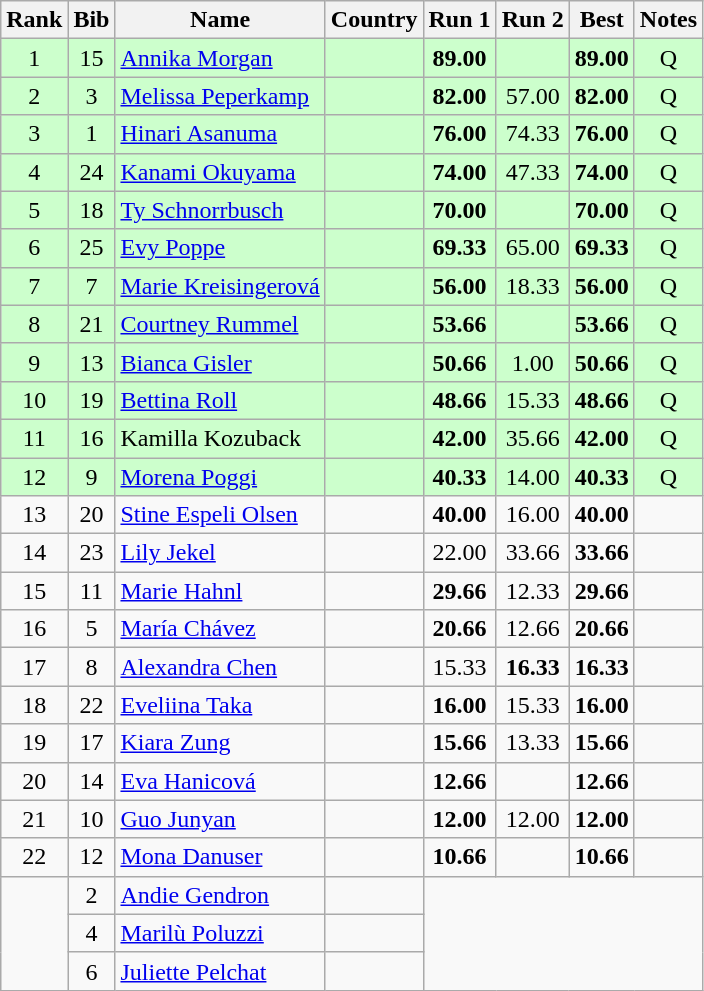<table class="wikitable sortable" style="text-align:center">
<tr>
<th>Rank</th>
<th>Bib</th>
<th>Name</th>
<th>Country</th>
<th>Run 1</th>
<th>Run 2</th>
<th>Best</th>
<th>Notes</th>
</tr>
<tr bgcolor=ccffcc>
<td>1</td>
<td>15</td>
<td align=left><a href='#'>Annika Morgan</a></td>
<td align=left></td>
<td><strong>89.00</strong></td>
<td></td>
<td><strong>89.00</strong></td>
<td>Q</td>
</tr>
<tr bgcolor=ccffcc>
<td>2</td>
<td>3</td>
<td align=left><a href='#'>Melissa Peperkamp</a></td>
<td align=left></td>
<td><strong>82.00</strong></td>
<td>57.00</td>
<td><strong>82.00</strong></td>
<td>Q</td>
</tr>
<tr bgcolor=ccffcc>
<td>3</td>
<td>1</td>
<td align=left><a href='#'>Hinari Asanuma</a></td>
<td align=left></td>
<td><strong>76.00</strong></td>
<td>74.33</td>
<td><strong>76.00</strong></td>
<td>Q</td>
</tr>
<tr bgcolor=ccffcc>
<td>4</td>
<td>24</td>
<td align=left><a href='#'>Kanami Okuyama</a></td>
<td align=left></td>
<td><strong>74.00</strong></td>
<td>47.33</td>
<td><strong>74.00</strong></td>
<td>Q</td>
</tr>
<tr bgcolor=ccffcc>
<td>5</td>
<td>18</td>
<td align=left><a href='#'>Ty Schnorrbusch</a></td>
<td align=left></td>
<td><strong>70.00</strong></td>
<td></td>
<td><strong>70.00</strong></td>
<td>Q</td>
</tr>
<tr bgcolor=ccffcc>
<td>6</td>
<td>25</td>
<td align=left><a href='#'>Evy Poppe</a></td>
<td align=left></td>
<td><strong>69.33</strong></td>
<td>65.00</td>
<td><strong>69.33</strong></td>
<td>Q</td>
</tr>
<tr bgcolor=ccffcc>
<td>7</td>
<td>7</td>
<td align=left><a href='#'>Marie Kreisingerová</a></td>
<td align=left></td>
<td><strong>56.00</strong></td>
<td>18.33</td>
<td><strong>56.00</strong></td>
<td>Q</td>
</tr>
<tr bgcolor=ccffcc>
<td>8</td>
<td>21</td>
<td align=left><a href='#'>Courtney Rummel</a></td>
<td align=left></td>
<td><strong>53.66</strong></td>
<td></td>
<td><strong>53.66</strong></td>
<td>Q</td>
</tr>
<tr bgcolor=ccffcc>
<td>9</td>
<td>13</td>
<td align=left><a href='#'>Bianca Gisler</a></td>
<td align=left></td>
<td><strong>50.66</strong></td>
<td>1.00</td>
<td><strong>50.66</strong></td>
<td>Q</td>
</tr>
<tr bgcolor=ccffcc>
<td>10</td>
<td>19</td>
<td align=left><a href='#'>Bettina Roll</a></td>
<td align=left></td>
<td><strong>48.66</strong></td>
<td>15.33</td>
<td><strong>48.66</strong></td>
<td>Q</td>
</tr>
<tr bgcolor=ccffcc>
<td>11</td>
<td>16</td>
<td align=left>Kamilla Kozuback</td>
<td align=left></td>
<td><strong>42.00</strong></td>
<td>35.66</td>
<td><strong>42.00</strong></td>
<td>Q</td>
</tr>
<tr bgcolor=ccffcc>
<td>12</td>
<td>9</td>
<td align=left><a href='#'>Morena Poggi</a></td>
<td align=left></td>
<td><strong>40.33</strong></td>
<td>14.00</td>
<td><strong>40.33</strong></td>
<td>Q</td>
</tr>
<tr>
<td>13</td>
<td>20</td>
<td align=left><a href='#'>Stine Espeli Olsen</a></td>
<td align=left></td>
<td><strong>40.00</strong></td>
<td>16.00</td>
<td><strong>40.00</strong></td>
<td></td>
</tr>
<tr>
<td>14</td>
<td>23</td>
<td align=left><a href='#'>Lily Jekel</a></td>
<td align=left></td>
<td>22.00</td>
<td>33.66</td>
<td><strong>33.66</strong></td>
<td></td>
</tr>
<tr>
<td>15</td>
<td>11</td>
<td align=left><a href='#'>Marie Hahnl</a></td>
<td align=left></td>
<td><strong>29.66</strong></td>
<td>12.33</td>
<td><strong>29.66</strong></td>
<td></td>
</tr>
<tr>
<td>16</td>
<td>5</td>
<td align=left><a href='#'>María Chávez</a></td>
<td align=left></td>
<td><strong>20.66</strong></td>
<td>12.66</td>
<td><strong>20.66</strong></td>
<td></td>
</tr>
<tr>
<td>17</td>
<td>8</td>
<td align=left><a href='#'>Alexandra Chen</a></td>
<td align=left></td>
<td>15.33</td>
<td><strong>16.33</strong></td>
<td><strong>16.33</strong></td>
<td></td>
</tr>
<tr>
<td>18</td>
<td>22</td>
<td align=left><a href='#'>Eveliina Taka</a></td>
<td align=left></td>
<td><strong>16.00</strong></td>
<td>15.33</td>
<td><strong>16.00</strong></td>
<td></td>
</tr>
<tr>
<td>19</td>
<td>17</td>
<td align=left><a href='#'>Kiara Zung</a></td>
<td align=left></td>
<td><strong>15.66</strong></td>
<td>13.33</td>
<td><strong>15.66</strong></td>
<td></td>
</tr>
<tr>
<td>20</td>
<td>14</td>
<td align=left><a href='#'>Eva Hanicová</a></td>
<td align=left></td>
<td><strong>12.66</strong></td>
<td></td>
<td><strong>12.66</strong></td>
<td></td>
</tr>
<tr>
<td>21</td>
<td>10</td>
<td align=left><a href='#'>Guo Junyan</a></td>
<td align=left></td>
<td><strong>12.00</strong></td>
<td>12.00</td>
<td><strong>12.00</strong></td>
<td></td>
</tr>
<tr>
<td>22</td>
<td>12</td>
<td align=left><a href='#'>Mona Danuser</a></td>
<td align=left></td>
<td><strong>10.66</strong></td>
<td></td>
<td><strong>10.66</strong></td>
<td></td>
</tr>
<tr>
<td rowspan=3></td>
<td>2</td>
<td align=left><a href='#'>Andie Gendron</a></td>
<td align=left></td>
<td colspan=4 rowspan=3></td>
</tr>
<tr>
<td>4</td>
<td align=left><a href='#'>Marilù Poluzzi</a></td>
<td align=left></td>
</tr>
<tr>
<td>6</td>
<td align=left><a href='#'>Juliette Pelchat</a></td>
<td align=left></td>
</tr>
</table>
